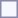<table style="border:1px solid #8888aa; background-color:#f7f8ff; padding:5px; font-size:95%; margin: 0px 12px 12px 0px;">
</table>
